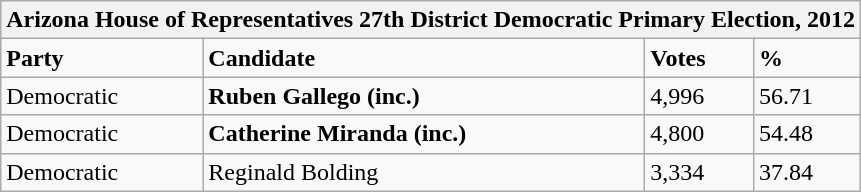<table class="wikitable">
<tr>
<th colspan="4">Arizona House of Representatives 27th District Democratic Primary Election, 2012</th>
</tr>
<tr>
<td><strong>Party</strong></td>
<td><strong>Candidate</strong></td>
<td><strong>Votes</strong></td>
<td><strong>%</strong></td>
</tr>
<tr>
<td>Democratic</td>
<td><strong>Ruben Gallego (inc.)</strong></td>
<td>4,996</td>
<td>56.71</td>
</tr>
<tr>
<td>Democratic</td>
<td><strong>Catherine Miranda (inc.)</strong></td>
<td>4,800</td>
<td>54.48</td>
</tr>
<tr>
<td>Democratic</td>
<td>Reginald Bolding</td>
<td>3,334</td>
<td>37.84</td>
</tr>
</table>
